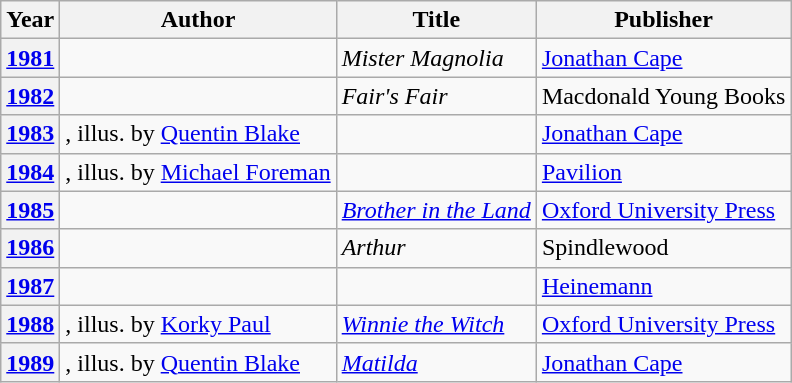<table class="wikitable sortable mw-collapsible">
<tr>
<th>Year</th>
<th>Author</th>
<th>Title</th>
<th>Publisher</th>
</tr>
<tr>
<th><a href='#'>1981</a></th>
<td></td>
<td><em>Mister Magnolia</em></td>
<td><a href='#'>Jonathan Cape</a></td>
</tr>
<tr>
<th><a href='#'>1982</a></th>
<td></td>
<td><em>Fair's Fair</em></td>
<td>Macdonald Young Books</td>
</tr>
<tr>
<th><a href='#'>1983</a></th>
<td>, illus. by <a href='#'>Quentin Blake</a></td>
<td><em></em></td>
<td><a href='#'>Jonathan Cape</a></td>
</tr>
<tr>
<th><a href='#'>1984</a></th>
<td>, illus. by <a href='#'>Michael Foreman</a></td>
<td></td>
<td><a href='#'>Pavilion</a></td>
</tr>
<tr>
<th><a href='#'>1985</a></th>
<td></td>
<td><em><a href='#'>Brother in the Land</a></em></td>
<td><a href='#'>Oxford University Press</a></td>
</tr>
<tr>
<th><a href='#'>1986</a></th>
<td></td>
<td><em>Arthur</em></td>
<td>Spindlewood</td>
</tr>
<tr>
<th><a href='#'>1987</a></th>
<td></td>
<td><em></em></td>
<td><a href='#'>Heinemann</a></td>
</tr>
<tr>
<th><a href='#'>1988</a></th>
<td>, illus. by <a href='#'>Korky Paul</a></td>
<td><em><a href='#'>Winnie the Witch</a></em></td>
<td><a href='#'>Oxford University Press</a></td>
</tr>
<tr>
<th><a href='#'>1989</a></th>
<td>, illus. by <a href='#'>Quentin Blake</a></td>
<td><em><a href='#'>Matilda</a></em></td>
<td><a href='#'>Jonathan Cape</a></td>
</tr>
</table>
